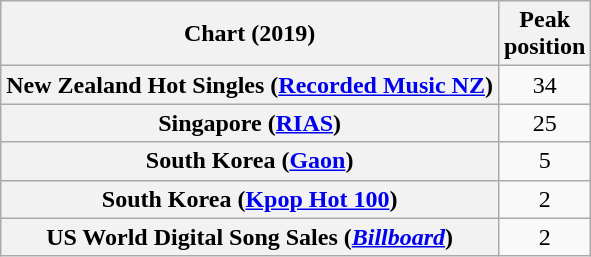<table class="wikitable sortable plainrowheaders" style="text-align:center">
<tr>
<th scope="col">Chart (2019)</th>
<th scope="col">Peak<br> position</th>
</tr>
<tr>
<th scope="row">New Zealand Hot Singles (<a href='#'>Recorded Music NZ</a>)</th>
<td>34</td>
</tr>
<tr>
<th scope="row">Singapore (<a href='#'>RIAS</a>)</th>
<td>25</td>
</tr>
<tr>
<th scope="row">South Korea (<a href='#'>Gaon</a>)</th>
<td>5</td>
</tr>
<tr>
<th scope="row">South Korea (<a href='#'>Kpop Hot 100</a>)</th>
<td>2</td>
</tr>
<tr>
<th scope="row">US World Digital Song Sales (<a href='#'><em>Billboard</em></a>)</th>
<td>2</td>
</tr>
</table>
